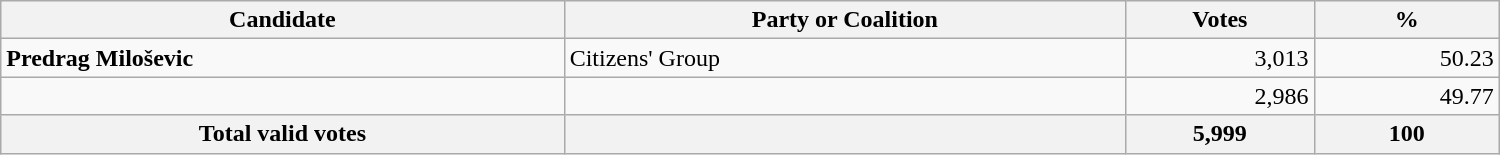<table style="width:1000px;" class="wikitable">
<tr>
<th>Candidate</th>
<th>Party or Coalition</th>
<th>Votes</th>
<th>%</th>
</tr>
<tr>
<td align="left"><strong>Predrag Miloševic</strong></td>
<td align="left">Citizens' Group</td>
<td align="right">3,013</td>
<td align="right">50.23</td>
</tr>
<tr>
<td align="left"></td>
<td align="left"></td>
<td align="right">2,986</td>
<td align="right">49.77</td>
</tr>
<tr>
<th align="left">Total valid votes</th>
<th align="left"></th>
<th align="right">5,999</th>
<th align="right">100</th>
</tr>
</table>
